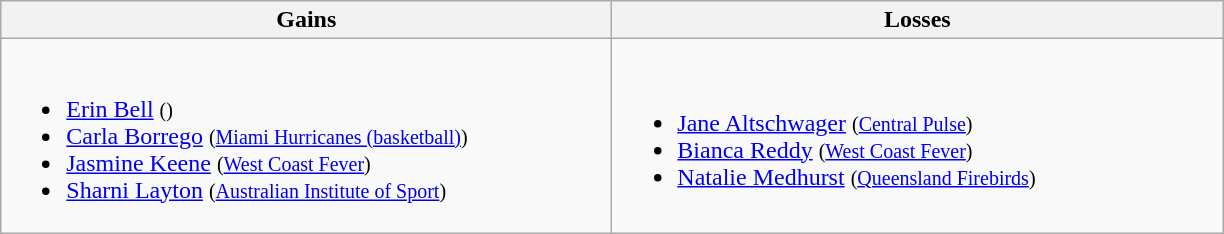<table class=wikitable>
<tr>
<th width=400> Gains</th>
<th width=400> Losses</th>
</tr>
<tr>
<td><br><ul><li><a href='#'>Erin Bell</a> <small>()</small></li><li><a href='#'>Carla Borrego</a> <small>(<a href='#'>Miami Hurricanes (basketball)</a>)</small></li><li><a href='#'>Jasmine Keene</a> <small>(<a href='#'>West Coast Fever</a>)</small></li><li><a href='#'>Sharni Layton</a> <small>(<a href='#'>Australian Institute of Sport</a>)</small></li></ul></td>
<td><br><ul><li><a href='#'>Jane Altschwager</a> <small>(<a href='#'>Central Pulse</a>)</small></li><li><a href='#'>Bianca Reddy</a> <small>(<a href='#'>West Coast Fever</a>)</small></li><li><a href='#'>Natalie Medhurst</a> <small>(<a href='#'>Queensland Firebirds</a>)</small></li></ul></td>
</tr>
</table>
